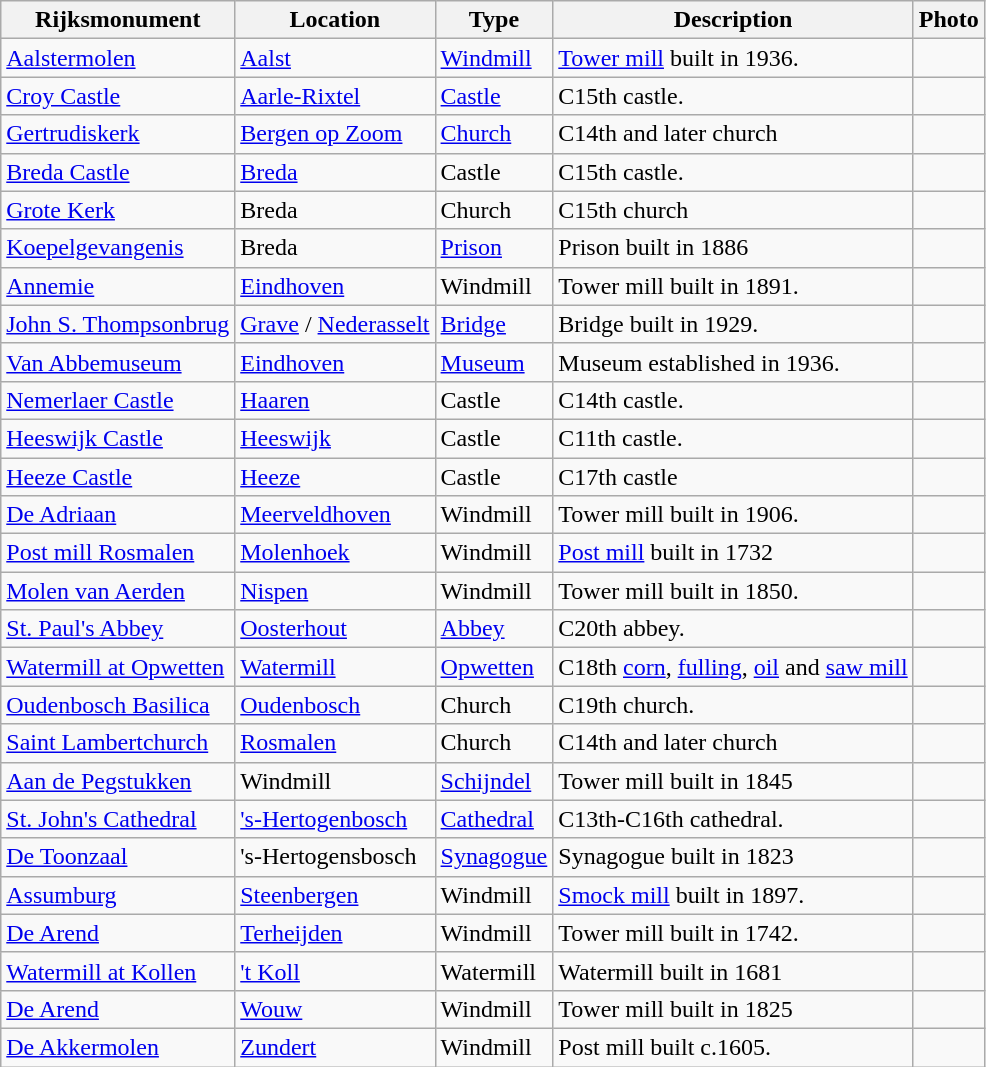<table class="wikitable">
<tr>
<th>Rijksmonument</th>
<th>Location</th>
<th>Type</th>
<th>Description</th>
<th>Photo</th>
</tr>
<tr>
<td><a href='#'>Aalstermolen</a></td>
<td><a href='#'>Aalst</a></td>
<td><a href='#'>Windmill</a></td>
<td><a href='#'>Tower mill</a> built in 1936.</td>
<td></td>
</tr>
<tr>
<td><a href='#'>Croy Castle</a></td>
<td><a href='#'>Aarle-Rixtel</a></td>
<td><a href='#'>Castle</a></td>
<td>C15th castle.</td>
<td></td>
</tr>
<tr>
<td><a href='#'>Gertrudiskerk</a></td>
<td><a href='#'>Bergen op Zoom</a></td>
<td><a href='#'>Church</a></td>
<td>C14th and later church</td>
<td></td>
</tr>
<tr>
<td><a href='#'>Breda Castle</a></td>
<td><a href='#'>Breda</a></td>
<td>Castle</td>
<td>C15th castle.</td>
<td></td>
</tr>
<tr>
<td><a href='#'>Grote Kerk</a></td>
<td>Breda</td>
<td>Church</td>
<td>C15th church</td>
<td></td>
</tr>
<tr>
<td><a href='#'>Koepelgevangenis</a></td>
<td>Breda</td>
<td><a href='#'>Prison</a></td>
<td>Prison built in 1886</td>
<td></td>
</tr>
<tr>
<td><a href='#'>Annemie</a></td>
<td><a href='#'>Eindhoven</a></td>
<td>Windmill</td>
<td>Tower mill built in 1891.</td>
<td></td>
</tr>
<tr>
<td><a href='#'>John S. Thompsonbrug</a></td>
<td><a href='#'>Grave</a> / <a href='#'>Nederasselt</a></td>
<td><a href='#'>Bridge</a></td>
<td>Bridge built in 1929.</td>
<td></td>
</tr>
<tr>
<td><a href='#'>Van Abbemuseum</a></td>
<td><a href='#'>Eindhoven</a></td>
<td><a href='#'>Museum</a></td>
<td>Museum established in 1936.</td>
<td></td>
</tr>
<tr>
<td><a href='#'>Nemerlaer Castle</a></td>
<td><a href='#'>Haaren</a></td>
<td>Castle</td>
<td>C14th castle.</td>
<td></td>
</tr>
<tr>
<td><a href='#'>Heeswijk Castle</a></td>
<td><a href='#'>Heeswijk</a></td>
<td>Castle</td>
<td>C11th castle.</td>
<td></td>
</tr>
<tr>
<td><a href='#'>Heeze Castle</a></td>
<td><a href='#'>Heeze</a></td>
<td>Castle</td>
<td>C17th castle</td>
<td></td>
</tr>
<tr>
<td><a href='#'>De Adriaan</a></td>
<td><a href='#'>Meerveldhoven</a></td>
<td>Windmill</td>
<td>Tower mill built in 1906.</td>
<td></td>
</tr>
<tr>
<td><a href='#'>Post mill Rosmalen</a></td>
<td><a href='#'>Molenhoek</a></td>
<td>Windmill</td>
<td><a href='#'>Post mill</a> built in 1732</td>
<td></td>
</tr>
<tr>
<td><a href='#'>Molen van Aerden</a></td>
<td><a href='#'>Nispen</a></td>
<td>Windmill</td>
<td>Tower mill built in 1850.</td>
<td></td>
</tr>
<tr>
<td><a href='#'>St. Paul's Abbey</a></td>
<td><a href='#'>Oosterhout</a></td>
<td><a href='#'>Abbey</a></td>
<td>C20th abbey.</td>
<td></td>
</tr>
<tr>
<td><a href='#'>Watermill at Opwetten</a></td>
<td><a href='#'>Watermill</a></td>
<td><a href='#'>Opwetten</a></td>
<td>C18th <a href='#'>corn</a>, <a href='#'>fulling</a>, <a href='#'>oil</a> and <a href='#'>saw mill</a></td>
<td></td>
</tr>
<tr>
<td><a href='#'>Oudenbosch Basilica</a></td>
<td><a href='#'>Oudenbosch</a></td>
<td>Church</td>
<td>C19th church.</td>
<td></td>
</tr>
<tr>
<td><a href='#'>Saint Lambertchurch</a></td>
<td><a href='#'>Rosmalen</a></td>
<td>Church</td>
<td>C14th and later church</td>
<td></td>
</tr>
<tr>
<td><a href='#'>Aan de Pegstukken</a></td>
<td>Windmill</td>
<td><a href='#'>Schijndel</a></td>
<td>Tower mill built in 1845</td>
<td></td>
</tr>
<tr>
<td><a href='#'>St. John's Cathedral</a></td>
<td><a href='#'>'s-Hertogenbosch</a></td>
<td><a href='#'>Cathedral</a></td>
<td>C13th-C16th cathedral.</td>
<td></td>
</tr>
<tr>
<td><a href='#'>De Toonzaal</a></td>
<td>'s-Hertogensbosch</td>
<td><a href='#'>Synagogue</a></td>
<td>Synagogue built in 1823</td>
<td></td>
</tr>
<tr>
<td><a href='#'>Assumburg</a></td>
<td><a href='#'>Steenbergen</a></td>
<td>Windmill</td>
<td><a href='#'>Smock mill</a> built in 1897.</td>
<td></td>
</tr>
<tr>
<td><a href='#'>De Arend</a></td>
<td><a href='#'>Terheijden</a></td>
<td>Windmill</td>
<td>Tower mill built in 1742.</td>
<td></td>
</tr>
<tr>
<td><a href='#'>Watermill at Kollen</a></td>
<td><a href='#'>'t Koll</a></td>
<td>Watermill</td>
<td>Watermill built in 1681</td>
<td></td>
</tr>
<tr>
<td><a href='#'>De Arend</a></td>
<td><a href='#'>Wouw</a></td>
<td>Windmill</td>
<td>Tower mill built in 1825</td>
<td></td>
</tr>
<tr>
<td><a href='#'>De Akkermolen</a></td>
<td><a href='#'>Zundert</a></td>
<td>Windmill</td>
<td>Post mill built c.1605.</td>
<td></td>
</tr>
</table>
